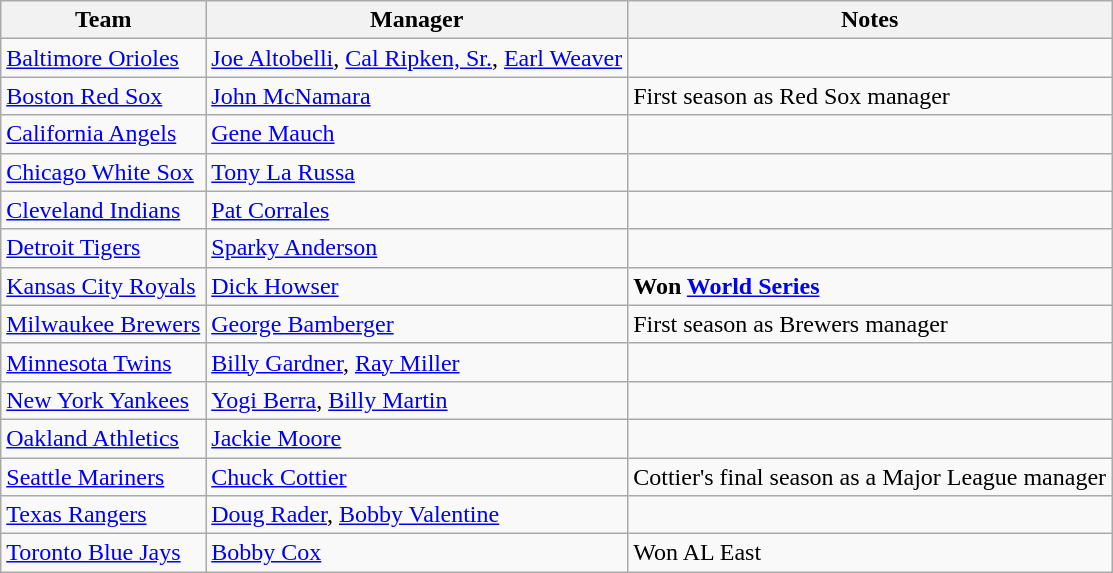<table class="wikitable">
<tr>
<th>Team</th>
<th>Manager</th>
<th>Notes</th>
</tr>
<tr>
<td><a href='#'>Baltimore Orioles</a></td>
<td><a href='#'>Joe Altobelli</a>, <a href='#'>Cal Ripken, Sr.</a>, <a href='#'>Earl Weaver</a></td>
<td></td>
</tr>
<tr>
<td><a href='#'>Boston Red Sox</a></td>
<td><a href='#'>John McNamara</a></td>
<td>First season as Red Sox manager</td>
</tr>
<tr>
<td><a href='#'>California Angels</a></td>
<td><a href='#'>Gene Mauch</a></td>
<td></td>
</tr>
<tr>
<td><a href='#'>Chicago White Sox</a></td>
<td><a href='#'>Tony La Russa</a></td>
<td></td>
</tr>
<tr>
<td><a href='#'>Cleveland Indians</a></td>
<td><a href='#'>Pat Corrales</a></td>
<td></td>
</tr>
<tr>
<td><a href='#'>Detroit Tigers</a></td>
<td><a href='#'>Sparky Anderson</a></td>
<td></td>
</tr>
<tr>
<td><a href='#'>Kansas City Royals</a></td>
<td><a href='#'>Dick Howser</a></td>
<td><strong>Won <a href='#'>World Series</a></strong></td>
</tr>
<tr>
<td><a href='#'>Milwaukee Brewers</a></td>
<td><a href='#'>George Bamberger</a></td>
<td>First season as Brewers manager</td>
</tr>
<tr>
<td><a href='#'>Minnesota Twins</a></td>
<td><a href='#'>Billy Gardner</a>, <a href='#'>Ray Miller</a></td>
<td></td>
</tr>
<tr>
<td><a href='#'>New York Yankees</a></td>
<td><a href='#'>Yogi Berra</a>, <a href='#'>Billy Martin</a></td>
<td></td>
</tr>
<tr>
<td><a href='#'>Oakland Athletics</a></td>
<td><a href='#'>Jackie Moore</a></td>
<td></td>
</tr>
<tr>
<td><a href='#'>Seattle Mariners</a></td>
<td><a href='#'>Chuck Cottier</a></td>
<td>Cottier's final season as a Major League manager</td>
</tr>
<tr>
<td><a href='#'>Texas Rangers</a></td>
<td><a href='#'>Doug Rader</a>, <a href='#'>Bobby Valentine</a></td>
<td></td>
</tr>
<tr>
<td><a href='#'>Toronto Blue Jays</a></td>
<td><a href='#'>Bobby Cox</a></td>
<td>Won AL East</td>
</tr>
</table>
